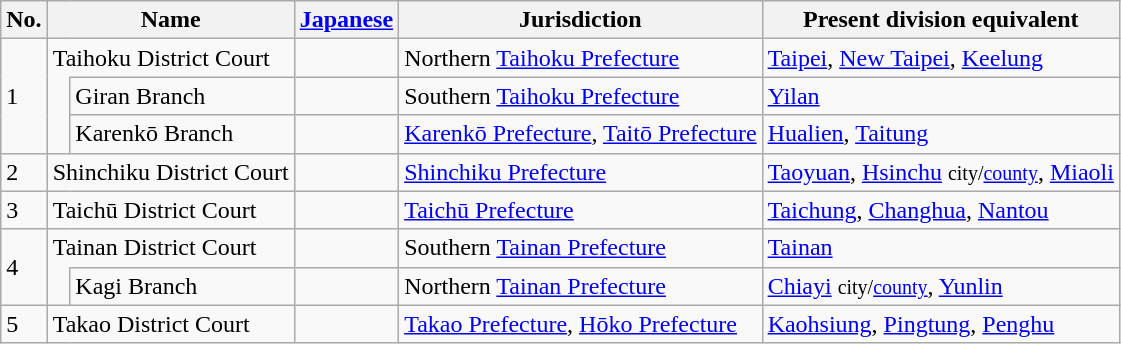<table class=wikitable>
<tr>
<th>No.</th>
<th colspan=2>Name</th>
<th><a href='#'>Japanese</a></th>
<th>Jurisdiction</th>
<th>Present division equivalent</th>
</tr>
<tr>
<td rowspan=3>1</td>
<td colspan=2 style="border-bottom:none;">Taihoku District Court</td>
<td></td>
<td>Northern <a href='#'>Taihoku Prefecture</a></td>
<td><a href='#'>Taipei</a>, <a href='#'>New Taipei</a>, <a href='#'>Keelung</a></td>
</tr>
<tr>
<td rowspan=2 style="border-top:none;"> </td>
<td>Giran Branch</td>
<td></td>
<td>Southern <a href='#'>Taihoku Prefecture</a></td>
<td><a href='#'>Yilan</a></td>
</tr>
<tr>
<td>Karenkō Branch</td>
<td></td>
<td><a href='#'>Karenkō Prefecture</a>, <a href='#'>Taitō Prefecture</a></td>
<td><a href='#'>Hualien</a>, <a href='#'>Taitung</a></td>
</tr>
<tr>
<td>2</td>
<td colspan=2>Shinchiku District Court</td>
<td></td>
<td><a href='#'>Shinchiku Prefecture</a></td>
<td><a href='#'>Taoyuan</a>, <a href='#'>Hsinchu</a> <small>city/<a href='#'>county</a></small>, <a href='#'>Miaoli</a></td>
</tr>
<tr>
<td>3</td>
<td colspan=2>Taichū District Court</td>
<td></td>
<td><a href='#'>Taichū Prefecture</a></td>
<td><a href='#'>Taichung</a>, <a href='#'>Changhua</a>, <a href='#'>Nantou</a></td>
</tr>
<tr>
<td rowspan=2>4</td>
<td colspan=2 style="border-bottom:none;">Tainan District Court</td>
<td></td>
<td>Southern <a href='#'>Tainan Prefecture</a></td>
<td><a href='#'>Tainan</a></td>
</tr>
<tr>
<td style="border-top:none;"> </td>
<td>Kagi Branch</td>
<td></td>
<td>Northern <a href='#'>Tainan Prefecture</a></td>
<td><a href='#'>Chiayi</a> <small>city/<a href='#'>county</a></small>, <a href='#'>Yunlin</a></td>
</tr>
<tr>
<td>5</td>
<td colspan=2>Takao District Court</td>
<td></td>
<td><a href='#'>Takao Prefecture</a>, <a href='#'>Hōko Prefecture</a></td>
<td><a href='#'>Kaohsiung</a>, <a href='#'>Pingtung</a>, <a href='#'>Penghu</a></td>
</tr>
</table>
